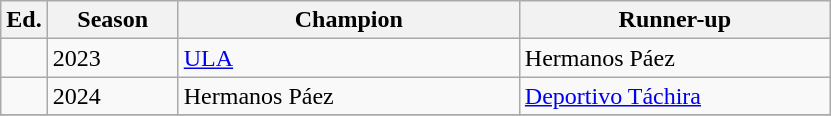<table class="sortable wikitable">
<tr>
<th width=px>Ed.</th>
<th width=80px>Season</th>
<th width=220px>Champion</th>
<th width=200px>Runner-up</th>
</tr>
<tr>
<td></td>
<td>2023</td>
<td><a href='#'>ULA</a></td>
<td>Hermanos Páez</td>
</tr>
<tr>
<td></td>
<td>2024</td>
<td>Hermanos Páez</td>
<td><a href='#'>Deportivo Táchira</a></td>
</tr>
<tr>
</tr>
</table>
